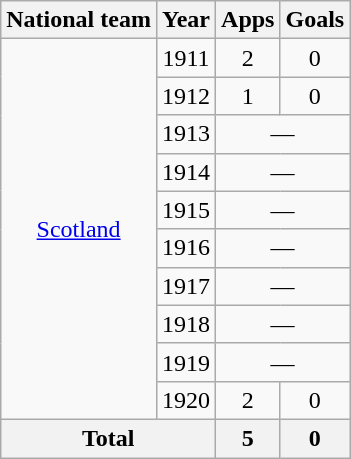<table class="wikitable" style="text-align:center">
<tr>
<th>National team</th>
<th>Year</th>
<th>Apps</th>
<th>Goals</th>
</tr>
<tr>
<td rowspan="10"><a href='#'>Scotland</a></td>
<td>1911</td>
<td>2</td>
<td>0</td>
</tr>
<tr>
<td>1912</td>
<td>1</td>
<td>0</td>
</tr>
<tr>
<td>1913</td>
<td colspan="2">—</td>
</tr>
<tr>
<td>1914</td>
<td colspan="2">—</td>
</tr>
<tr>
<td>1915</td>
<td colspan="2">—</td>
</tr>
<tr>
<td>1916</td>
<td colspan="2">—</td>
</tr>
<tr>
<td>1917</td>
<td colspan="2">—</td>
</tr>
<tr>
<td>1918</td>
<td colspan="2">—</td>
</tr>
<tr>
<td>1919</td>
<td colspan="2">—</td>
</tr>
<tr>
<td>1920</td>
<td>2</td>
<td>0</td>
</tr>
<tr>
<th colspan="2">Total</th>
<th>5</th>
<th>0</th>
</tr>
</table>
